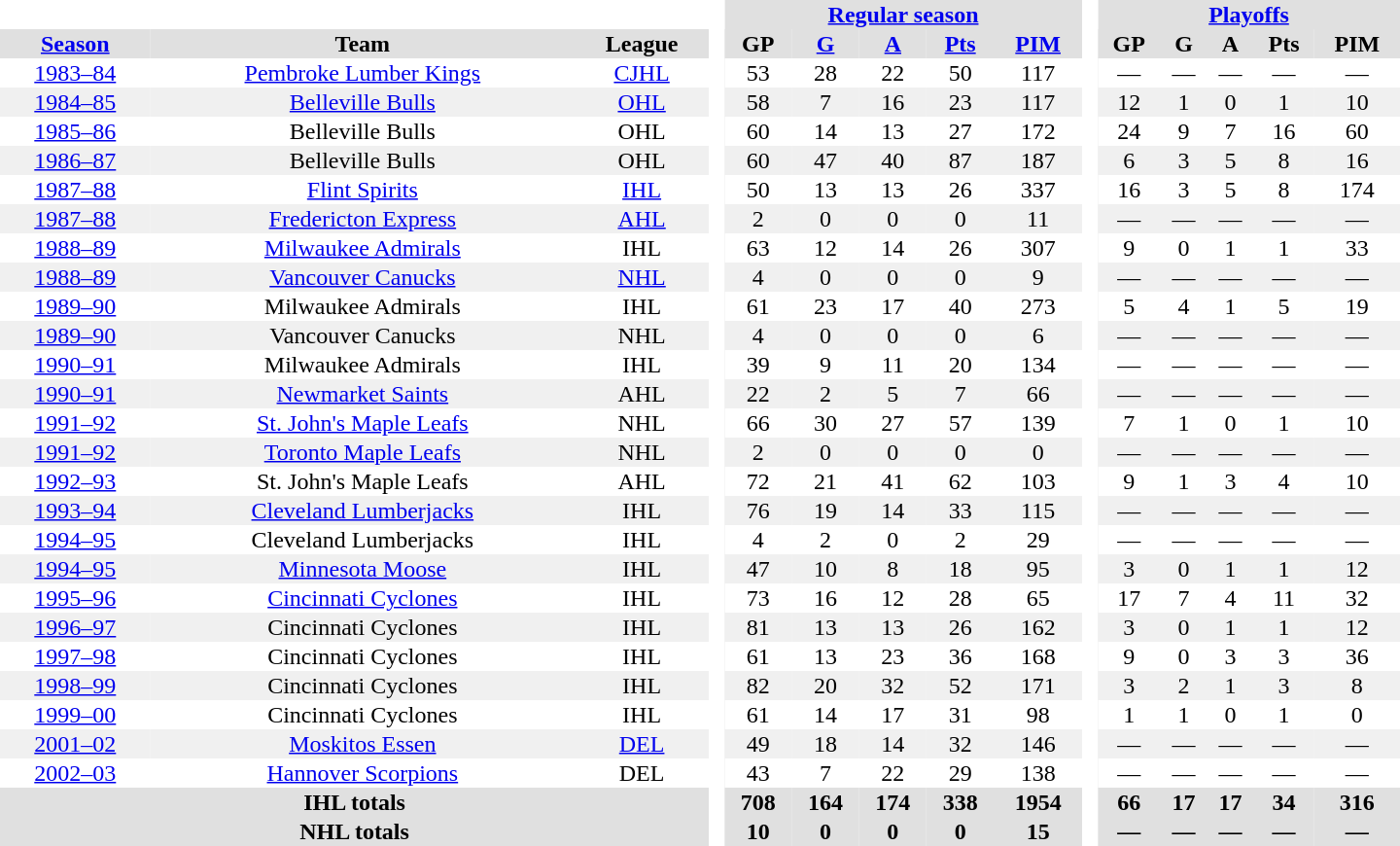<table border="0" cellpadding="1" cellspacing="0" style="text-align:center; width:60em">
<tr bgcolor="#e0e0e0">
<th colspan="3" bgcolor="#ffffff"> </th>
<th rowspan="99" bgcolor="#ffffff"> </th>
<th colspan="5"><a href='#'>Regular season</a></th>
<th rowspan="99" bgcolor="#ffffff"> </th>
<th colspan="5"><a href='#'>Playoffs</a></th>
</tr>
<tr bgcolor="#e0e0e0">
<th><a href='#'>Season</a></th>
<th>Team</th>
<th>League</th>
<th>GP</th>
<th><a href='#'>G</a></th>
<th><a href='#'>A</a></th>
<th><a href='#'>Pts</a></th>
<th><a href='#'>PIM</a></th>
<th>GP</th>
<th>G</th>
<th>A</th>
<th>Pts</th>
<th>PIM</th>
</tr>
<tr>
<td><a href='#'>1983–84</a></td>
<td><a href='#'>Pembroke Lumber Kings</a></td>
<td><a href='#'>CJHL</a></td>
<td>53</td>
<td>28</td>
<td>22</td>
<td>50</td>
<td>117</td>
<td>—</td>
<td>—</td>
<td>—</td>
<td>—</td>
<td>—</td>
</tr>
<tr bgcolor="#f0f0f0">
<td><a href='#'>1984–85</a></td>
<td><a href='#'>Belleville Bulls</a></td>
<td><a href='#'>OHL</a></td>
<td>58</td>
<td>7</td>
<td>16</td>
<td>23</td>
<td>117</td>
<td>12</td>
<td>1</td>
<td>0</td>
<td>1</td>
<td>10</td>
</tr>
<tr>
<td><a href='#'>1985–86</a></td>
<td>Belleville Bulls</td>
<td>OHL</td>
<td>60</td>
<td>14</td>
<td>13</td>
<td>27</td>
<td>172</td>
<td>24</td>
<td>9</td>
<td>7</td>
<td>16</td>
<td>60</td>
</tr>
<tr bgcolor="#f0f0f0">
<td><a href='#'>1986–87</a></td>
<td>Belleville Bulls</td>
<td>OHL</td>
<td>60</td>
<td>47</td>
<td>40</td>
<td>87</td>
<td>187</td>
<td>6</td>
<td>3</td>
<td>5</td>
<td>8</td>
<td>16</td>
</tr>
<tr>
<td><a href='#'>1987–88</a></td>
<td><a href='#'>Flint Spirits</a></td>
<td><a href='#'>IHL</a></td>
<td>50</td>
<td>13</td>
<td>13</td>
<td>26</td>
<td>337</td>
<td>16</td>
<td>3</td>
<td>5</td>
<td>8</td>
<td>174</td>
</tr>
<tr bgcolor="#f0f0f0">
<td><a href='#'>1987–88</a></td>
<td><a href='#'>Fredericton Express</a></td>
<td><a href='#'>AHL</a></td>
<td>2</td>
<td>0</td>
<td>0</td>
<td>0</td>
<td>11</td>
<td>—</td>
<td>—</td>
<td>—</td>
<td>—</td>
<td>—</td>
</tr>
<tr>
<td><a href='#'>1988–89</a></td>
<td><a href='#'>Milwaukee Admirals</a></td>
<td>IHL</td>
<td>63</td>
<td>12</td>
<td>14</td>
<td>26</td>
<td>307</td>
<td>9</td>
<td>0</td>
<td>1</td>
<td>1</td>
<td>33</td>
</tr>
<tr bgcolor="#f0f0f0">
<td><a href='#'>1988–89</a></td>
<td><a href='#'>Vancouver Canucks</a></td>
<td><a href='#'>NHL</a></td>
<td>4</td>
<td>0</td>
<td>0</td>
<td>0</td>
<td>9</td>
<td>—</td>
<td>—</td>
<td>—</td>
<td>—</td>
<td>—</td>
</tr>
<tr>
<td><a href='#'>1989–90</a></td>
<td>Milwaukee Admirals</td>
<td>IHL</td>
<td>61</td>
<td>23</td>
<td>17</td>
<td>40</td>
<td>273</td>
<td>5</td>
<td>4</td>
<td>1</td>
<td>5</td>
<td>19</td>
</tr>
<tr bgcolor="#f0f0f0">
<td><a href='#'>1989–90</a></td>
<td>Vancouver Canucks</td>
<td>NHL</td>
<td>4</td>
<td>0</td>
<td>0</td>
<td>0</td>
<td>6</td>
<td>—</td>
<td>—</td>
<td>—</td>
<td>—</td>
<td>—</td>
</tr>
<tr>
<td><a href='#'>1990–91</a></td>
<td>Milwaukee Admirals</td>
<td>IHL</td>
<td>39</td>
<td>9</td>
<td>11</td>
<td>20</td>
<td>134</td>
<td>—</td>
<td>—</td>
<td>—</td>
<td>—</td>
<td>—</td>
</tr>
<tr bgcolor="#f0f0f0">
<td><a href='#'>1990–91</a></td>
<td><a href='#'>Newmarket Saints</a></td>
<td>AHL</td>
<td>22</td>
<td>2</td>
<td>5</td>
<td>7</td>
<td>66</td>
<td>—</td>
<td>—</td>
<td>—</td>
<td>—</td>
<td>—</td>
</tr>
<tr>
<td><a href='#'>1991–92</a></td>
<td><a href='#'>St. John's Maple Leafs</a></td>
<td>NHL</td>
<td>66</td>
<td>30</td>
<td>27</td>
<td>57</td>
<td>139</td>
<td>7</td>
<td>1</td>
<td>0</td>
<td>1</td>
<td>10</td>
</tr>
<tr bgcolor="#f0f0f0">
<td><a href='#'>1991–92</a></td>
<td><a href='#'>Toronto Maple Leafs</a></td>
<td>NHL</td>
<td>2</td>
<td>0</td>
<td>0</td>
<td>0</td>
<td>0</td>
<td>—</td>
<td>—</td>
<td>—</td>
<td>—</td>
<td>—</td>
</tr>
<tr>
<td><a href='#'>1992–93</a></td>
<td>St. John's Maple Leafs</td>
<td>AHL</td>
<td>72</td>
<td>21</td>
<td>41</td>
<td>62</td>
<td>103</td>
<td>9</td>
<td>1</td>
<td>3</td>
<td>4</td>
<td>10</td>
</tr>
<tr bgcolor="#f0f0f0">
<td><a href='#'>1993–94</a></td>
<td><a href='#'>Cleveland Lumberjacks</a></td>
<td>IHL</td>
<td>76</td>
<td>19</td>
<td>14</td>
<td>33</td>
<td>115</td>
<td>—</td>
<td>—</td>
<td>—</td>
<td>—</td>
<td>—</td>
</tr>
<tr>
<td><a href='#'>1994–95</a></td>
<td>Cleveland Lumberjacks</td>
<td>IHL</td>
<td>4</td>
<td>2</td>
<td>0</td>
<td>2</td>
<td>29</td>
<td>—</td>
<td>—</td>
<td>—</td>
<td>—</td>
<td>—</td>
</tr>
<tr bgcolor="#f0f0f0">
<td><a href='#'>1994–95</a></td>
<td><a href='#'>Minnesota Moose</a></td>
<td>IHL</td>
<td>47</td>
<td>10</td>
<td>8</td>
<td>18</td>
<td>95</td>
<td>3</td>
<td>0</td>
<td>1</td>
<td>1</td>
<td>12</td>
</tr>
<tr>
<td><a href='#'>1995–96</a></td>
<td><a href='#'>Cincinnati Cyclones</a></td>
<td>IHL</td>
<td>73</td>
<td>16</td>
<td>12</td>
<td>28</td>
<td>65</td>
<td>17</td>
<td>7</td>
<td>4</td>
<td>11</td>
<td>32</td>
</tr>
<tr bgcolor="#f0f0f0">
<td><a href='#'>1996–97</a></td>
<td>Cincinnati Cyclones</td>
<td>IHL</td>
<td>81</td>
<td>13</td>
<td>13</td>
<td>26</td>
<td>162</td>
<td>3</td>
<td>0</td>
<td>1</td>
<td>1</td>
<td>12</td>
</tr>
<tr>
<td><a href='#'>1997–98</a></td>
<td>Cincinnati Cyclones</td>
<td>IHL</td>
<td>61</td>
<td>13</td>
<td>23</td>
<td>36</td>
<td>168</td>
<td>9</td>
<td>0</td>
<td>3</td>
<td>3</td>
<td>36</td>
</tr>
<tr bgcolor="#f0f0f0">
<td><a href='#'>1998–99</a></td>
<td>Cincinnati Cyclones</td>
<td>IHL</td>
<td>82</td>
<td>20</td>
<td>32</td>
<td>52</td>
<td>171</td>
<td>3</td>
<td>2</td>
<td>1</td>
<td>3</td>
<td>8</td>
</tr>
<tr>
<td><a href='#'>1999–00</a></td>
<td>Cincinnati Cyclones</td>
<td>IHL</td>
<td>61</td>
<td>14</td>
<td>17</td>
<td>31</td>
<td>98</td>
<td>1</td>
<td>1</td>
<td>0</td>
<td>1</td>
<td>0</td>
</tr>
<tr bgcolor="#f0f0f0">
<td><a href='#'>2001–02</a></td>
<td><a href='#'>Moskitos Essen</a></td>
<td><a href='#'>DEL</a></td>
<td>49</td>
<td>18</td>
<td>14</td>
<td>32</td>
<td>146</td>
<td>—</td>
<td>—</td>
<td>—</td>
<td>—</td>
<td>—</td>
</tr>
<tr>
<td><a href='#'>2002–03</a></td>
<td><a href='#'>Hannover Scorpions</a></td>
<td>DEL</td>
<td>43</td>
<td>7</td>
<td>22</td>
<td>29</td>
<td>138</td>
<td>—</td>
<td>—</td>
<td>—</td>
<td>—</td>
<td>—</td>
</tr>
<tr>
</tr>
<tr ALIGN="center" bgcolor="#e0e0e0">
<th colspan="3">IHL totals</th>
<th ALIGN="center">708</th>
<th ALIGN="center">164</th>
<th ALIGN="center">174</th>
<th ALIGN="center">338</th>
<th ALIGN="center">1954</th>
<th ALIGN="center">66</th>
<th ALIGN="center">17</th>
<th ALIGN="center">17</th>
<th ALIGN="center">34</th>
<th ALIGN="center">316</th>
</tr>
<tr ALIGN="center" bgcolor="#e0e0e0">
<th colspan="3">NHL totals</th>
<th ALIGN="center">10</th>
<th ALIGN="center">0</th>
<th ALIGN="center">0</th>
<th ALIGN="center">0</th>
<th ALIGN="center">15</th>
<th ALIGN="center">—</th>
<th ALIGN="center">—</th>
<th ALIGN="center">—</th>
<th ALIGN="center">—</th>
<th ALIGN="center">—</th>
</tr>
</table>
